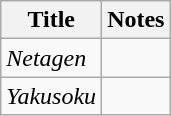<table class="wikitable">
<tr>
<th>Title</th>
<th>Notes</th>
</tr>
<tr>
<td><em>Netagen</em></td>
<td></td>
</tr>
<tr>
<td><em>Yakusoku</em></td>
<td></td>
</tr>
</table>
